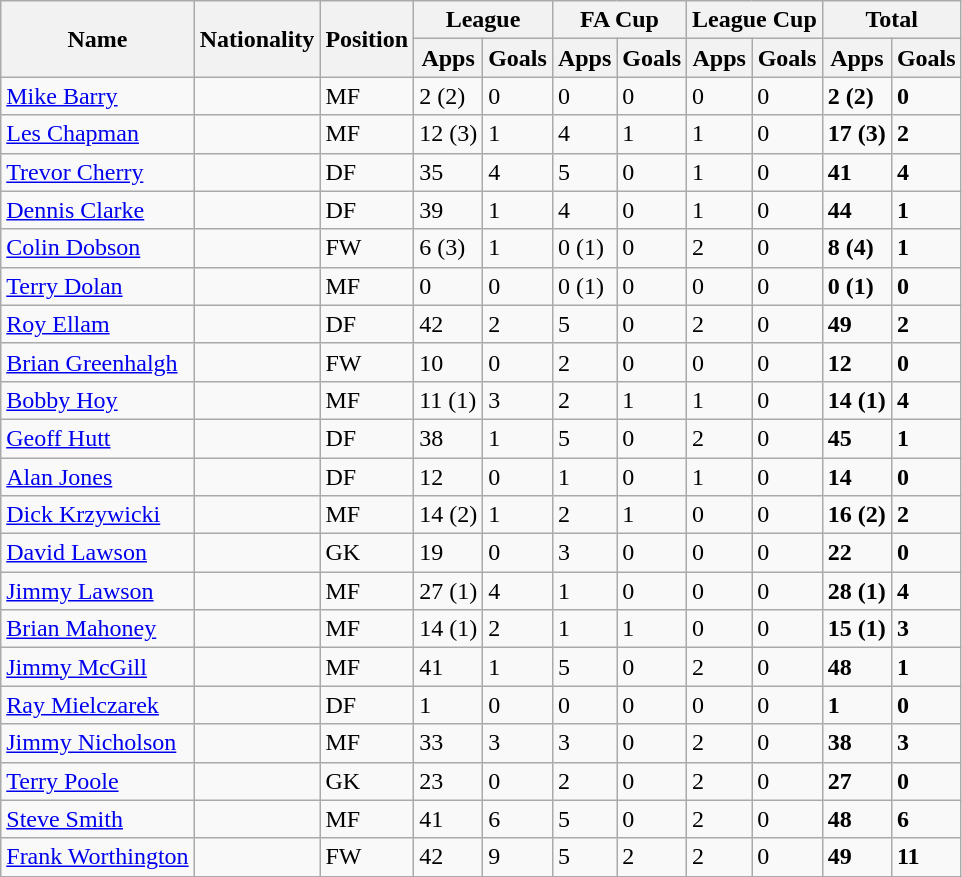<table class="wikitable sortable">
<tr>
<th scope=col rowspan=2>Name</th>
<th scope=col rowspan=2>Nationality</th>
<th scope=col rowspan=2>Position</th>
<th scope=col colspan=2>League</th>
<th scope=col colspan=2>FA Cup</th>
<th scope=col colspan=2>League Cup</th>
<th scope=col colspan=2>Total</th>
</tr>
<tr>
<th>Apps</th>
<th>Goals</th>
<th>Apps</th>
<th>Goals</th>
<th>Apps</th>
<th>Goals</th>
<th>Apps</th>
<th>Goals</th>
</tr>
<tr>
<td><a href='#'>Mike Barry</a></td>
<td></td>
<td>MF</td>
<td>2 (2)</td>
<td>0</td>
<td>0</td>
<td>0</td>
<td>0</td>
<td>0</td>
<td><strong>2 (2)</strong></td>
<td><strong>0</strong></td>
</tr>
<tr>
<td><a href='#'>Les Chapman</a></td>
<td></td>
<td>MF</td>
<td>12 (3)</td>
<td>1</td>
<td>4</td>
<td>1</td>
<td>1</td>
<td>0</td>
<td><strong>17 (3)</strong></td>
<td><strong>2</strong></td>
</tr>
<tr>
<td><a href='#'>Trevor Cherry</a></td>
<td></td>
<td>DF</td>
<td>35</td>
<td>4</td>
<td>5</td>
<td>0</td>
<td>1</td>
<td>0</td>
<td><strong>41</strong></td>
<td><strong>4</strong></td>
</tr>
<tr>
<td><a href='#'>Dennis Clarke</a></td>
<td></td>
<td>DF</td>
<td>39</td>
<td>1</td>
<td>4</td>
<td>0</td>
<td>1</td>
<td>0</td>
<td><strong>44</strong></td>
<td><strong>1</strong></td>
</tr>
<tr>
<td><a href='#'>Colin Dobson</a></td>
<td></td>
<td>FW</td>
<td>6 (3)</td>
<td>1</td>
<td>0 (1)</td>
<td>0</td>
<td>2</td>
<td>0</td>
<td><strong>8 (4)</strong></td>
<td><strong>1</strong></td>
</tr>
<tr>
<td><a href='#'>Terry Dolan</a></td>
<td></td>
<td>MF</td>
<td>0</td>
<td>0</td>
<td>0 (1)</td>
<td>0</td>
<td>0</td>
<td>0</td>
<td><strong>0 (1)</strong></td>
<td><strong>0</strong></td>
</tr>
<tr>
<td><a href='#'>Roy Ellam</a></td>
<td></td>
<td>DF</td>
<td>42</td>
<td>2</td>
<td>5</td>
<td>0</td>
<td>2</td>
<td>0</td>
<td><strong>49</strong></td>
<td><strong>2</strong></td>
</tr>
<tr>
<td><a href='#'>Brian Greenhalgh</a></td>
<td></td>
<td>FW</td>
<td>10</td>
<td>0</td>
<td>2</td>
<td>0</td>
<td>0</td>
<td>0</td>
<td><strong>12</strong></td>
<td><strong>0</strong></td>
</tr>
<tr>
<td><a href='#'>Bobby Hoy</a></td>
<td></td>
<td>MF</td>
<td>11 (1)</td>
<td>3</td>
<td>2</td>
<td>1</td>
<td>1</td>
<td>0</td>
<td><strong>14 (1)</strong></td>
<td><strong>4</strong></td>
</tr>
<tr>
<td><a href='#'>Geoff Hutt</a></td>
<td></td>
<td>DF</td>
<td>38</td>
<td>1</td>
<td>5</td>
<td>0</td>
<td>2</td>
<td>0</td>
<td><strong>45</strong></td>
<td><strong>1</strong></td>
</tr>
<tr>
<td><a href='#'>Alan Jones</a></td>
<td></td>
<td>DF</td>
<td>12</td>
<td>0</td>
<td>1</td>
<td>0</td>
<td>1</td>
<td>0</td>
<td><strong>14</strong></td>
<td><strong>0</strong></td>
</tr>
<tr>
<td><a href='#'>Dick Krzywicki</a></td>
<td></td>
<td>MF</td>
<td>14 (2)</td>
<td>1</td>
<td>2</td>
<td>1</td>
<td>0</td>
<td>0</td>
<td><strong>16 (2)</strong></td>
<td><strong>2</strong></td>
</tr>
<tr>
<td><a href='#'>David Lawson</a></td>
<td></td>
<td>GK</td>
<td>19</td>
<td>0</td>
<td>3</td>
<td>0</td>
<td>0</td>
<td>0</td>
<td><strong>22</strong></td>
<td><strong>0</strong></td>
</tr>
<tr>
<td><a href='#'>Jimmy Lawson</a></td>
<td></td>
<td>MF</td>
<td>27 (1)</td>
<td>4</td>
<td>1</td>
<td>0</td>
<td>0</td>
<td>0</td>
<td><strong>28 (1)</strong></td>
<td><strong>4</strong></td>
</tr>
<tr>
<td><a href='#'>Brian Mahoney</a></td>
<td></td>
<td>MF</td>
<td>14 (1)</td>
<td>2</td>
<td>1</td>
<td>1</td>
<td>0</td>
<td>0</td>
<td><strong>15 (1)</strong></td>
<td><strong>3</strong></td>
</tr>
<tr>
<td><a href='#'>Jimmy McGill</a></td>
<td></td>
<td>MF</td>
<td>41</td>
<td>1</td>
<td>5</td>
<td>0</td>
<td>2</td>
<td>0</td>
<td><strong>48</strong></td>
<td><strong>1</strong></td>
</tr>
<tr>
<td><a href='#'>Ray Mielczarek</a></td>
<td></td>
<td>DF</td>
<td>1</td>
<td>0</td>
<td>0</td>
<td>0</td>
<td>0</td>
<td>0</td>
<td><strong>1</strong></td>
<td><strong>0</strong></td>
</tr>
<tr>
<td><a href='#'>Jimmy Nicholson</a></td>
<td></td>
<td>MF</td>
<td>33</td>
<td>3</td>
<td>3</td>
<td>0</td>
<td>2</td>
<td>0</td>
<td><strong>38</strong></td>
<td><strong>3</strong></td>
</tr>
<tr>
<td><a href='#'>Terry Poole</a></td>
<td></td>
<td>GK</td>
<td>23</td>
<td>0</td>
<td>2</td>
<td>0</td>
<td>2</td>
<td>0</td>
<td><strong>27</strong></td>
<td><strong>0</strong></td>
</tr>
<tr>
<td><a href='#'>Steve Smith</a></td>
<td></td>
<td>MF</td>
<td>41</td>
<td>6</td>
<td>5</td>
<td>0</td>
<td>2</td>
<td>0</td>
<td><strong>48</strong></td>
<td><strong>6</strong></td>
</tr>
<tr>
<td><a href='#'>Frank Worthington</a></td>
<td></td>
<td>FW</td>
<td>42</td>
<td>9</td>
<td>5</td>
<td>2</td>
<td>2</td>
<td>0</td>
<td><strong>49</strong></td>
<td><strong>11</strong></td>
</tr>
<tr>
</tr>
</table>
